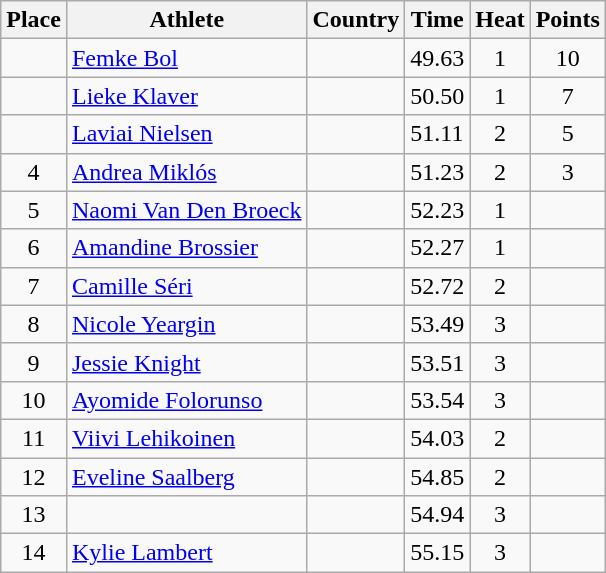<table class="wikitable">
<tr>
<th>Place</th>
<th>Athlete</th>
<th>Country</th>
<th>Time</th>
<th>Heat</th>
<th>Points</th>
</tr>
<tr>
<td align=center></td>
<td><a href='#'>Femke Bol</a></td>
<td></td>
<td>49.63</td>
<td align=center>1</td>
<td align=center>10</td>
</tr>
<tr>
<td align=center></td>
<td><a href='#'>Lieke Klaver</a></td>
<td></td>
<td>50.50</td>
<td align=center>1</td>
<td align=center>7</td>
</tr>
<tr>
<td align=center></td>
<td><a href='#'>Laviai Nielsen</a></td>
<td></td>
<td>51.11</td>
<td align=center>2</td>
<td align=center>5</td>
</tr>
<tr>
<td align=center>4</td>
<td><a href='#'>Andrea Miklós</a></td>
<td></td>
<td>51.23</td>
<td align=center>2</td>
<td align=center>3</td>
</tr>
<tr>
<td align=center>5</td>
<td><a href='#'>Naomi Van Den Broeck</a></td>
<td></td>
<td>52.23</td>
<td align=center>1</td>
<td align=center></td>
</tr>
<tr>
<td align=center>6</td>
<td><a href='#'>Amandine Brossier</a></td>
<td></td>
<td>52.27</td>
<td align=center>1</td>
<td align=center></td>
</tr>
<tr>
<td align=center>7</td>
<td><a href='#'>Camille Séri</a></td>
<td></td>
<td>52.72</td>
<td align=center>2</td>
<td align=center></td>
</tr>
<tr>
<td align=center>8</td>
<td><a href='#'>Nicole Yeargin</a></td>
<td></td>
<td>53.49</td>
<td align=center>3</td>
<td align=center></td>
</tr>
<tr>
<td align=center>9</td>
<td><a href='#'>Jessie Knight</a></td>
<td></td>
<td>53.51</td>
<td align=center>3</td>
<td align=center></td>
</tr>
<tr>
<td align=center>10</td>
<td><a href='#'>Ayomide Folorunso</a></td>
<td></td>
<td>53.54</td>
<td align=center>3</td>
<td align=center></td>
</tr>
<tr>
<td align=center>11</td>
<td><a href='#'>Viivi Lehikoinen</a></td>
<td></td>
<td>54.03</td>
<td align=center>2</td>
<td align=center></td>
</tr>
<tr>
<td align=center>12</td>
<td><a href='#'>Eveline Saalberg</a></td>
<td></td>
<td>54.85</td>
<td align=center>2</td>
<td align=center></td>
</tr>
<tr>
<td align=center>13</td>
<td></td>
<td></td>
<td>54.94</td>
<td align=center>3</td>
<td align=center></td>
</tr>
<tr>
<td align=center>14</td>
<td><a href='#'>Kylie Lambert</a></td>
<td></td>
<td>55.15</td>
<td align=center>3</td>
<td align=center></td>
</tr>
</table>
